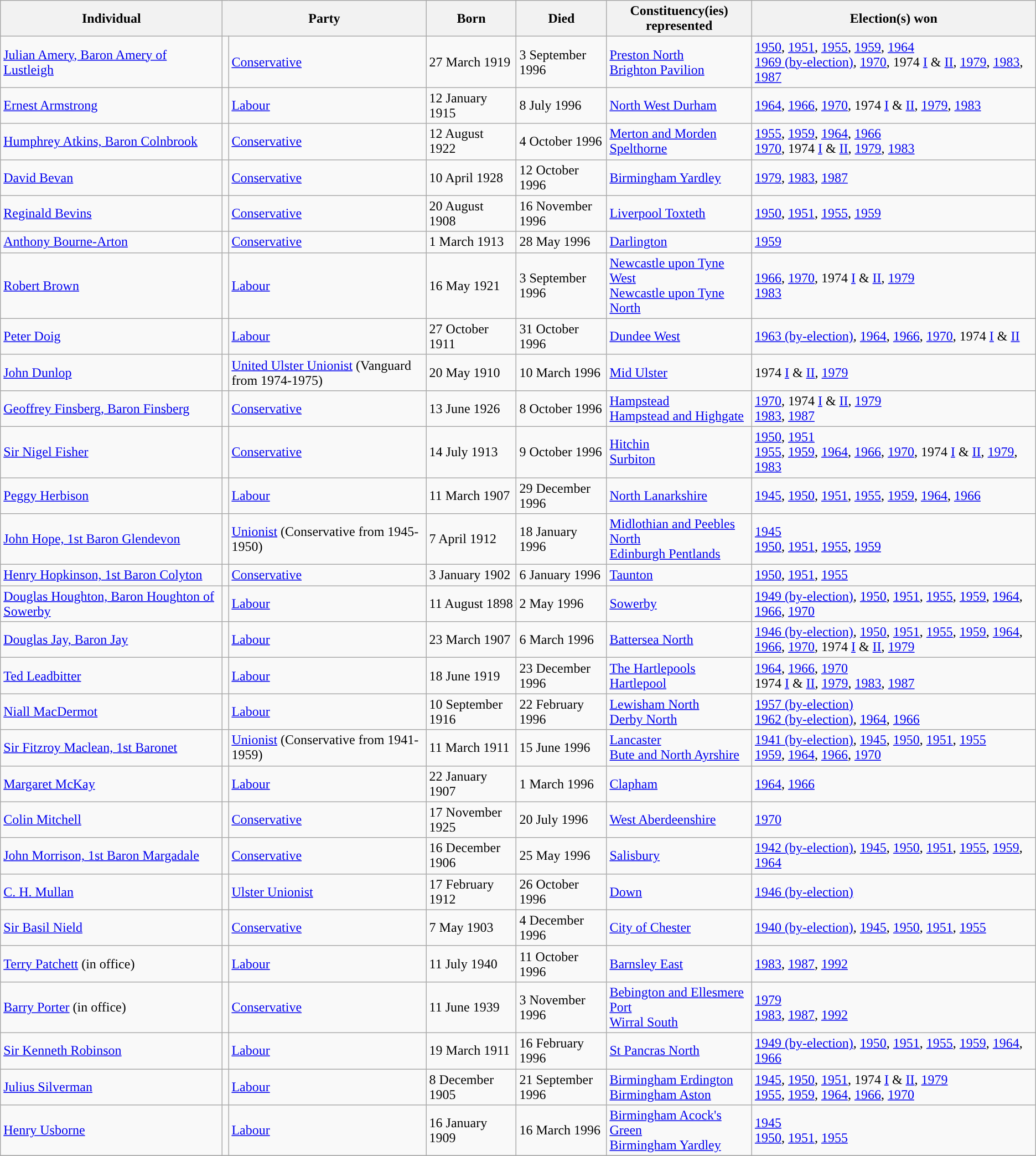<table class="wikitable sortable">
<tr>
<th width="260px">Individual</th>
<th colspan="2">Party</th>
<th>Born</th>
<th>Died</th>
<th>Constituency(ies) represented</th>
<th>Election(s) won</th>
</tr>
<tr>
<td><a href='#'>Julian Amery, Baron Amery of Lustleigh</a></td>
<td style="background-color: "></td>
<td><a href='#'>Conservative</a></td>
<td>27 March 1919</td>
<td>3 September 1996</td>
<td><a href='#'>Preston North</a><br><a href='#'>Brighton Pavilion</a></td>
<td><a href='#'>1950</a>, <a href='#'>1951</a>, <a href='#'>1955</a>, <a href='#'>1959</a>, <a href='#'>1964</a><br><a href='#'>1969 (by-election)</a>, <a href='#'>1970</a>, 1974 <a href='#'>I</a> & <a href='#'>II</a>, <a href='#'>1979</a>, <a href='#'>1983</a>, <a href='#'>1987</a></td>
</tr>
<tr>
<td><a href='#'>Ernest Armstrong</a></td>
<td style="background-color: "></td>
<td><a href='#'>Labour</a></td>
<td>12 January 1915</td>
<td>8 July 1996</td>
<td><a href='#'>North West Durham</a></td>
<td><a href='#'>1964</a>, <a href='#'>1966</a>, <a href='#'>1970</a>, 1974 <a href='#'>I</a> & <a href='#'>II</a>, <a href='#'>1979</a>, <a href='#'>1983</a></td>
</tr>
<tr>
<td><a href='#'>Humphrey Atkins, Baron Colnbrook</a></td>
<td style="background-color: "></td>
<td><a href='#'>Conservative</a></td>
<td>12 August 1922</td>
<td>4 October 1996</td>
<td><a href='#'>Merton and Morden</a><br><a href='#'>Spelthorne</a></td>
<td><a href='#'>1955</a>, <a href='#'>1959</a>, <a href='#'>1964</a>, <a href='#'>1966</a><br><a href='#'>1970</a>, 1974 <a href='#'>I</a> & <a href='#'>II</a>, <a href='#'>1979</a>, <a href='#'>1983</a></td>
</tr>
<tr>
<td><a href='#'>David Bevan</a></td>
<td style="background-color: "></td>
<td><a href='#'>Conservative</a></td>
<td>10 April 1928</td>
<td>12 October 1996</td>
<td><a href='#'>Birmingham Yardley</a></td>
<td><a href='#'>1979</a>, <a href='#'>1983</a>, <a href='#'>1987</a></td>
</tr>
<tr>
<td><a href='#'>Reginald Bevins</a></td>
<td style="background-color: "></td>
<td><a href='#'>Conservative</a></td>
<td>20 August 1908</td>
<td>16 November 1996</td>
<td><a href='#'>Liverpool Toxteth</a></td>
<td><a href='#'>1950</a>, <a href='#'>1951</a>, <a href='#'>1955</a>, <a href='#'>1959</a></td>
</tr>
<tr>
<td><a href='#'>Anthony Bourne-Arton</a></td>
<td style="background-color: "></td>
<td><a href='#'>Conservative</a></td>
<td>1 March 1913</td>
<td>28 May 1996</td>
<td><a href='#'>Darlington</a></td>
<td><a href='#'>1959</a></td>
</tr>
<tr>
<td><a href='#'>Robert Brown</a></td>
<td style="background-color: "></td>
<td><a href='#'>Labour</a></td>
<td>16 May 1921</td>
<td>3 September 1996</td>
<td><a href='#'>Newcastle upon Tyne West</a><br><a href='#'>Newcastle upon Tyne North</a></td>
<td><a href='#'>1966</a>, <a href='#'>1970</a>, 1974 <a href='#'>I</a> & <a href='#'>II</a>, <a href='#'>1979</a><br><a href='#'>1983</a></td>
</tr>
<tr>
<td><a href='#'>Peter Doig</a></td>
<td style="background-color: "></td>
<td><a href='#'>Labour</a></td>
<td>27 October 1911</td>
<td>31 October 1996</td>
<td><a href='#'>Dundee West</a></td>
<td><a href='#'>1963 (by-election)</a>, <a href='#'>1964</a>, <a href='#'>1966</a>, <a href='#'>1970</a>, 1974 <a href='#'>I</a> & <a href='#'>II</a></td>
</tr>
<tr>
<td><a href='#'>John Dunlop</a></td>
<td style="background-color: "></td>
<td><a href='#'>United Ulster Unionist</a> (Vanguard from 1974-1975)</td>
<td>20 May 1910</td>
<td>10 March 1996</td>
<td><a href='#'>Mid Ulster</a></td>
<td>1974 <a href='#'>I</a> & <a href='#'>II</a>, <a href='#'>1979</a></td>
</tr>
<tr>
<td><a href='#'>Geoffrey Finsberg, Baron Finsberg</a></td>
<td style="background-color: "></td>
<td><a href='#'>Conservative</a></td>
<td>13 June 1926</td>
<td>8 October 1996</td>
<td><a href='#'>Hampstead</a><br><a href='#'>Hampstead and Highgate</a></td>
<td><a href='#'>1970</a>, 1974 <a href='#'>I</a> & <a href='#'>II</a>, <a href='#'>1979</a><br><a href='#'>1983</a>, <a href='#'>1987</a></td>
</tr>
<tr>
<td><a href='#'>Sir Nigel Fisher</a></td>
<td style="background-color: "></td>
<td><a href='#'>Conservative</a></td>
<td>14 July 1913</td>
<td>9 October 1996</td>
<td><a href='#'>Hitchin</a><br><a href='#'>Surbiton</a></td>
<td><a href='#'>1950</a>, <a href='#'>1951</a><br><a href='#'>1955</a>, <a href='#'>1959</a>, <a href='#'>1964</a>, <a href='#'>1966</a>, <a href='#'>1970</a>, 1974 <a href='#'>I</a> & <a href='#'>II</a>, <a href='#'>1979</a>, <a href='#'>1983</a></td>
</tr>
<tr>
<td><a href='#'>Peggy Herbison</a></td>
<td style="background-color: "></td>
<td><a href='#'>Labour</a></td>
<td>11 March 1907</td>
<td>29 December 1996</td>
<td><a href='#'>North Lanarkshire</a></td>
<td><a href='#'>1945</a>, <a href='#'>1950</a>, <a href='#'>1951</a>, <a href='#'>1955</a>, <a href='#'>1959</a>, <a href='#'>1964</a>, <a href='#'>1966</a></td>
</tr>
<tr>
<td><a href='#'>John Hope, 1st Baron Glendevon</a></td>
<td style="background-color: "></td>
<td><a href='#'>Unionist</a> (Conservative from 1945-1950)</td>
<td>7 April 1912</td>
<td>18 January 1996</td>
<td><a href='#'>Midlothian and Peebles North</a><br><a href='#'>Edinburgh Pentlands</a></td>
<td><a href='#'>1945</a><br><a href='#'>1950</a>, <a href='#'>1951</a>, <a href='#'>1955</a>, <a href='#'>1959</a></td>
</tr>
<tr>
<td><a href='#'>Henry Hopkinson, 1st Baron Colyton</a></td>
<td style="background-color: "></td>
<td><a href='#'>Conservative</a></td>
<td>3 January 1902</td>
<td>6 January 1996</td>
<td><a href='#'>Taunton</a></td>
<td><a href='#'>1950</a>, <a href='#'>1951</a>, <a href='#'>1955</a></td>
</tr>
<tr>
<td><a href='#'>Douglas Houghton, Baron Houghton of Sowerby</a></td>
<td style="background-color: "></td>
<td><a href='#'>Labour</a></td>
<td>11 August 1898</td>
<td>2 May 1996</td>
<td><a href='#'>Sowerby</a></td>
<td><a href='#'>1949 (by-election)</a>, <a href='#'>1950</a>, <a href='#'>1951</a>, <a href='#'>1955</a>, <a href='#'>1959</a>, <a href='#'>1964</a>, <a href='#'>1966</a>, <a href='#'>1970</a></td>
</tr>
<tr>
<td><a href='#'>Douglas Jay, Baron Jay</a></td>
<td style="background-color: "></td>
<td><a href='#'>Labour</a></td>
<td>23 March 1907</td>
<td>6 March 1996</td>
<td><a href='#'>Battersea North</a></td>
<td><a href='#'>1946 (by-election)</a>, <a href='#'>1950</a>, <a href='#'>1951</a>, <a href='#'>1955</a>, <a href='#'>1959</a>, <a href='#'>1964</a>, <a href='#'>1966</a>, <a href='#'>1970</a>, 1974 <a href='#'>I</a> & <a href='#'>II</a>, <a href='#'>1979</a></td>
</tr>
<tr>
<td><a href='#'>Ted Leadbitter</a></td>
<td style="background-color: "></td>
<td><a href='#'>Labour</a></td>
<td>18 June 1919</td>
<td>23 December 1996</td>
<td><a href='#'>The Hartlepools</a><br><a href='#'>Hartlepool</a></td>
<td><a href='#'>1964</a>, <a href='#'>1966</a>, <a href='#'>1970</a><br>1974 <a href='#'>I</a> & <a href='#'>II</a>, <a href='#'>1979</a>, <a href='#'>1983</a>, <a href='#'>1987</a></td>
</tr>
<tr>
<td><a href='#'>Niall MacDermot</a></td>
<td style="background-color: "></td>
<td><a href='#'>Labour</a></td>
<td>10 September 1916</td>
<td>22 February 1996</td>
<td><a href='#'>Lewisham North</a><br><a href='#'>Derby North</a></td>
<td><a href='#'>1957 (by-election)</a><br><a href='#'>1962 (by-election)</a>, <a href='#'>1964</a>, <a href='#'>1966</a></td>
</tr>
<tr>
<td><a href='#'>Sir Fitzroy Maclean, 1st Baronet</a></td>
<td style="background-color: "></td>
<td><a href='#'>Unionist</a> (Conservative from 1941-1959)</td>
<td>11 March 1911</td>
<td>15 June 1996</td>
<td><a href='#'>Lancaster</a><br><a href='#'>Bute and North Ayrshire</a></td>
<td><a href='#'>1941 (by-election)</a>, <a href='#'>1945</a>, <a href='#'>1950</a>, <a href='#'>1951</a>, <a href='#'>1955</a><br><a href='#'>1959</a>, <a href='#'>1964</a>, <a href='#'>1966</a>, <a href='#'>1970</a></td>
</tr>
<tr>
<td><a href='#'>Margaret McKay</a></td>
<td style="background-color: "></td>
<td><a href='#'>Labour</a></td>
<td>22 January 1907</td>
<td>1 March 1996</td>
<td><a href='#'>Clapham</a></td>
<td><a href='#'>1964</a>, <a href='#'>1966</a></td>
</tr>
<tr>
<td><a href='#'>Colin Mitchell</a></td>
<td style="background-color: "></td>
<td><a href='#'>Conservative</a></td>
<td>17 November 1925</td>
<td>20 July 1996</td>
<td><a href='#'>West Aberdeenshire</a></td>
<td><a href='#'>1970</a></td>
</tr>
<tr>
<td><a href='#'>John Morrison, 1st Baron Margadale</a></td>
<td style="background-color: "></td>
<td><a href='#'>Conservative</a></td>
<td>16 December 1906</td>
<td>25 May 1996</td>
<td><a href='#'>Salisbury</a></td>
<td><a href='#'>1942 (by-election)</a>, <a href='#'>1945</a>, <a href='#'>1950</a>, <a href='#'>1951</a>, <a href='#'>1955</a>, <a href='#'>1959</a>, <a href='#'>1964</a></td>
</tr>
<tr>
<td><a href='#'>C. H. Mullan</a></td>
<td style="background-color: "></td>
<td><a href='#'>Ulster Unionist</a></td>
<td>17 February 1912</td>
<td>26 October 1996</td>
<td><a href='#'>Down</a></td>
<td><a href='#'>1946 (by-election)</a></td>
</tr>
<tr>
<td><a href='#'>Sir Basil Nield</a></td>
<td style="background-color: "></td>
<td><a href='#'>Conservative</a></td>
<td>7 May 1903</td>
<td>4 December 1996</td>
<td><a href='#'>City of Chester</a></td>
<td><a href='#'>1940 (by-election)</a>, <a href='#'>1945</a>, <a href='#'>1950</a>, <a href='#'>1951</a>, <a href='#'>1955</a></td>
</tr>
<tr>
<td><a href='#'>Terry Patchett</a> (in office)</td>
<td style="background-color: "></td>
<td><a href='#'>Labour</a></td>
<td>11 July 1940</td>
<td>11 October 1996</td>
<td><a href='#'>Barnsley East</a></td>
<td><a href='#'>1983</a>, <a href='#'>1987</a>, <a href='#'>1992</a></td>
</tr>
<tr>
<td><a href='#'>Barry Porter</a> (in office)</td>
<td style="background-color: "></td>
<td><a href='#'>Conservative</a></td>
<td>11 June 1939</td>
<td>3 November 1996</td>
<td><a href='#'>Bebington and Ellesmere Port</a><br><a href='#'>Wirral South</a></td>
<td><a href='#'>1979</a><br><a href='#'>1983</a>, <a href='#'>1987</a>, <a href='#'>1992</a></td>
</tr>
<tr>
<td><a href='#'>Sir Kenneth Robinson</a></td>
<td style="background-color: "></td>
<td><a href='#'>Labour</a></td>
<td>19 March 1911</td>
<td>16 February 1996</td>
<td><a href='#'>St Pancras North</a></td>
<td><a href='#'>1949 (by-election)</a>, <a href='#'>1950</a>, <a href='#'>1951</a>, <a href='#'>1955</a>, <a href='#'>1959</a>, <a href='#'>1964</a>, <a href='#'>1966</a></td>
</tr>
<tr>
<td><a href='#'>Julius Silverman</a></td>
<td style="background-color: "></td>
<td><a href='#'>Labour</a></td>
<td>8 December 1905</td>
<td>21 September 1996</td>
<td><a href='#'>Birmingham Erdington</a><br><a href='#'>Birmingham Aston</a></td>
<td><a href='#'>1945</a>, <a href='#'>1950</a>, <a href='#'>1951</a>, 1974 <a href='#'>I</a> & <a href='#'>II</a>, <a href='#'>1979</a><br><a href='#'>1955</a>, <a href='#'>1959</a>, <a href='#'>1964</a>, <a href='#'>1966</a>, <a href='#'>1970</a></td>
</tr>
<tr>
<td><a href='#'>Henry Usborne</a></td>
<td style="background-color: "></td>
<td><a href='#'>Labour</a></td>
<td>16 January 1909</td>
<td>16 March 1996</td>
<td><a href='#'>Birmingham Acock's Green</a><br><a href='#'>Birmingham Yardley</a></td>
<td><a href='#'>1945</a><br><a href='#'>1950</a>, <a href='#'>1951</a>, <a href='#'>1955</a></td>
</tr>
<tr>
</tr>
</table>
